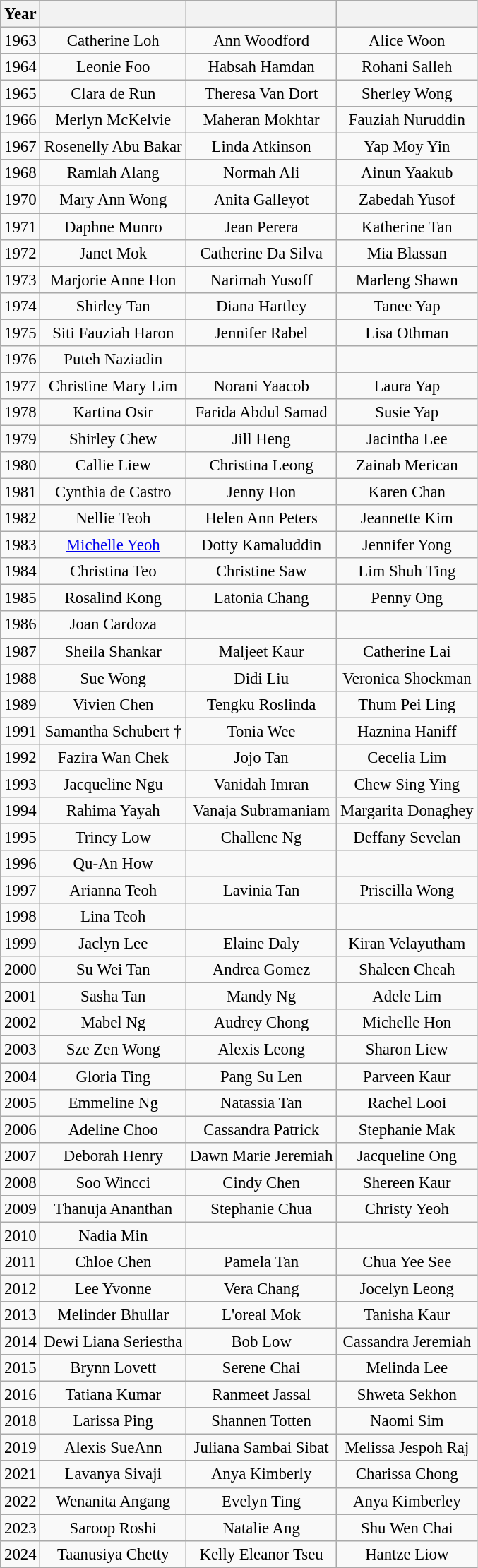<table class="wikitable sortable" style="font-size: 95%; text-align:center">
<tr>
<th>Year</th>
<th></th>
<th></th>
<th></th>
</tr>
<tr>
<td>1963</td>
<td>Catherine Loh</td>
<td>Ann Woodford</td>
<td>Alice Woon</td>
</tr>
<tr>
<td>1964</td>
<td>Leonie Foo</td>
<td>Habsah Hamdan</td>
<td>Rohani Salleh</td>
</tr>
<tr>
<td>1965</td>
<td>Clara de Run</td>
<td>Theresa Van Dort</td>
<td>Sherley Wong</td>
</tr>
<tr>
<td>1966</td>
<td>Merlyn McKelvie</td>
<td>Maheran Mokhtar</td>
<td>Fauziah Nuruddin</td>
</tr>
<tr>
<td>1967</td>
<td>Rosenelly Abu Bakar</td>
<td>Linda Atkinson</td>
<td>Yap Moy Yin</td>
</tr>
<tr>
<td>1968</td>
<td>Ramlah Alang</td>
<td>Normah Ali</td>
<td>Ainun Yaakub</td>
</tr>
<tr>
<td>1970</td>
<td>Mary Ann Wong</td>
<td>Anita Galleyot</td>
<td>Zabedah Yusof</td>
</tr>
<tr>
<td>1971</td>
<td>Daphne Munro</td>
<td>Jean Perera</td>
<td>Katherine Tan</td>
</tr>
<tr>
<td>1972</td>
<td>Janet Mok</td>
<td>Catherine Da Silva</td>
<td>Mia Blassan</td>
</tr>
<tr>
<td>1973</td>
<td>Marjorie Anne Hon</td>
<td>Narimah Yusoff</td>
<td>Marleng Shawn</td>
</tr>
<tr>
<td>1974</td>
<td>Shirley Tan</td>
<td>Diana Hartley</td>
<td>Tanee Yap</td>
</tr>
<tr>
<td>1975</td>
<td>Siti Fauziah Haron</td>
<td>Jennifer Rabel</td>
<td>Lisa Othman</td>
</tr>
<tr>
<td>1976</td>
<td>Puteh Naziadin</td>
<td></td>
<td></td>
</tr>
<tr>
<td>1977</td>
<td>Christine Mary Lim</td>
<td>Norani Yaacob</td>
<td>Laura Yap</td>
</tr>
<tr>
<td>1978</td>
<td>Kartina Osir</td>
<td>Farida Abdul Samad</td>
<td>Susie Yap</td>
</tr>
<tr>
<td>1979</td>
<td>Shirley Chew</td>
<td>Jill Heng</td>
<td>Jacintha Lee</td>
</tr>
<tr>
<td>1980</td>
<td>Callie Liew</td>
<td>Christina Leong</td>
<td>Zainab Merican</td>
</tr>
<tr>
<td>1981</td>
<td>Cynthia de Castro</td>
<td>Jenny Hon</td>
<td>Karen Chan</td>
</tr>
<tr>
<td>1982</td>
<td>Nellie Teoh</td>
<td>Helen Ann Peters</td>
<td>Jeannette Kim</td>
</tr>
<tr>
<td>1983</td>
<td><a href='#'>Michelle Yeoh</a></td>
<td>Dotty Kamaluddin</td>
<td>Jennifer Yong</td>
</tr>
<tr>
<td>1984</td>
<td>Christina Teo</td>
<td>Christine Saw</td>
<td>Lim Shuh Ting</td>
</tr>
<tr>
<td>1985</td>
<td>Rosalind Kong</td>
<td>Latonia Chang</td>
<td>Penny Ong</td>
</tr>
<tr>
<td>1986</td>
<td>Joan Cardoza</td>
<td></td>
<td></td>
</tr>
<tr>
<td>1987</td>
<td>Sheila Shankar</td>
<td>Maljeet Kaur</td>
<td>Catherine Lai</td>
</tr>
<tr>
<td>1988</td>
<td>Sue Wong</td>
<td>Didi Liu</td>
<td>Veronica Shockman</td>
</tr>
<tr>
<td>1989</td>
<td>Vivien Chen</td>
<td>Tengku Roslinda</td>
<td>Thum Pei Ling</td>
</tr>
<tr>
<td>1991</td>
<td>Samantha Schubert †</td>
<td>Tonia Wee</td>
<td>Haznina Haniff</td>
</tr>
<tr>
<td>1992</td>
<td>Fazira Wan Chek</td>
<td>Jojo Tan</td>
<td>Cecelia Lim</td>
</tr>
<tr>
<td>1993</td>
<td>Jacqueline Ngu</td>
<td>Vanidah Imran</td>
<td>Chew Sing Ying</td>
</tr>
<tr>
<td>1994</td>
<td>Rahima Yayah</td>
<td>Vanaja Subramaniam</td>
<td>Margarita Donaghey</td>
</tr>
<tr>
<td>1995</td>
<td>Trincy Low</td>
<td>Challene Ng</td>
<td>Deffany Sevelan</td>
</tr>
<tr>
<td>1996</td>
<td>Qu-An How</td>
<td></td>
<td></td>
</tr>
<tr>
<td>1997</td>
<td>Arianna Teoh</td>
<td>Lavinia Tan</td>
<td>Priscilla Wong</td>
</tr>
<tr>
<td>1998</td>
<td>Lina Teoh</td>
<td></td>
<td></td>
</tr>
<tr>
<td>1999</td>
<td>Jaclyn Lee</td>
<td>Elaine Daly</td>
<td>Kiran Velayutham</td>
</tr>
<tr>
<td>2000</td>
<td>Su Wei Tan</td>
<td>Andrea Gomez</td>
<td>Shaleen Cheah</td>
</tr>
<tr>
<td>2001</td>
<td>Sasha Tan</td>
<td>Mandy Ng</td>
<td>Adele Lim</td>
</tr>
<tr>
<td>2002</td>
<td>Mabel Ng</td>
<td>Audrey Chong</td>
<td>Michelle Hon</td>
</tr>
<tr>
<td>2003</td>
<td>Sze Zen Wong</td>
<td>Alexis Leong</td>
<td>Sharon Liew</td>
</tr>
<tr>
<td>2004</td>
<td>Gloria Ting</td>
<td>Pang Su Len</td>
<td>Parveen Kaur</td>
</tr>
<tr>
<td>2005</td>
<td>Emmeline Ng</td>
<td>Natassia Tan</td>
<td>Rachel Looi</td>
</tr>
<tr>
<td>2006</td>
<td>Adeline Choo</td>
<td>Cassandra Patrick</td>
<td>Stephanie Mak</td>
</tr>
<tr>
<td>2007</td>
<td>Deborah Henry</td>
<td>Dawn Marie Jeremiah</td>
<td>Jacqueline Ong</td>
</tr>
<tr>
<td>2008</td>
<td>Soo Wincci</td>
<td>Cindy Chen</td>
<td>Shereen Kaur</td>
</tr>
<tr>
<td>2009</td>
<td>Thanuja Ananthan</td>
<td>Stephanie Chua</td>
<td>Christy Yeoh</td>
</tr>
<tr>
<td>2010</td>
<td>Nadia Min</td>
<td></td>
<td></td>
</tr>
<tr>
<td>2011</td>
<td>Chloe Chen</td>
<td>Pamela Tan</td>
<td>Chua Yee See</td>
</tr>
<tr>
<td>2012</td>
<td>Lee Yvonne</td>
<td>Vera Chang</td>
<td>Jocelyn Leong</td>
</tr>
<tr>
<td>2013</td>
<td>Melinder Bhullar</td>
<td>L'oreal Mok</td>
<td>Tanisha Kaur</td>
</tr>
<tr>
<td>2014</td>
<td>Dewi Liana Seriestha</td>
<td>Bob Low</td>
<td>Cassandra Jeremiah</td>
</tr>
<tr>
<td>2015</td>
<td>Brynn Lovett</td>
<td>Serene Chai</td>
<td>Melinda Lee</td>
</tr>
<tr>
<td>2016</td>
<td>Tatiana Kumar</td>
<td>Ranmeet Jassal</td>
<td>Shweta Sekhon</td>
</tr>
<tr>
<td>2018</td>
<td>Larissa Ping</td>
<td>Shannen Totten</td>
<td>Naomi Sim</td>
</tr>
<tr>
<td>2019</td>
<td>Alexis SueAnn</td>
<td>Juliana Sambai Sibat</td>
<td>Melissa Jespoh Raj</td>
</tr>
<tr>
<td>2021</td>
<td>Lavanya Sivaji</td>
<td>Anya Kimberly</td>
<td>Charissa Chong</td>
</tr>
<tr>
<td>2022</td>
<td>Wenanita Angang</td>
<td>Evelyn Ting</td>
<td>Anya Kimberley</td>
</tr>
<tr>
<td>2023</td>
<td>Saroop Roshi</td>
<td>Natalie Ang</td>
<td>Shu Wen Chai</td>
</tr>
<tr>
<td>2024</td>
<td>Taanusiya Chetty</td>
<td>Kelly Eleanor Tseu</td>
<td>Hantze Liow</td>
</tr>
</table>
